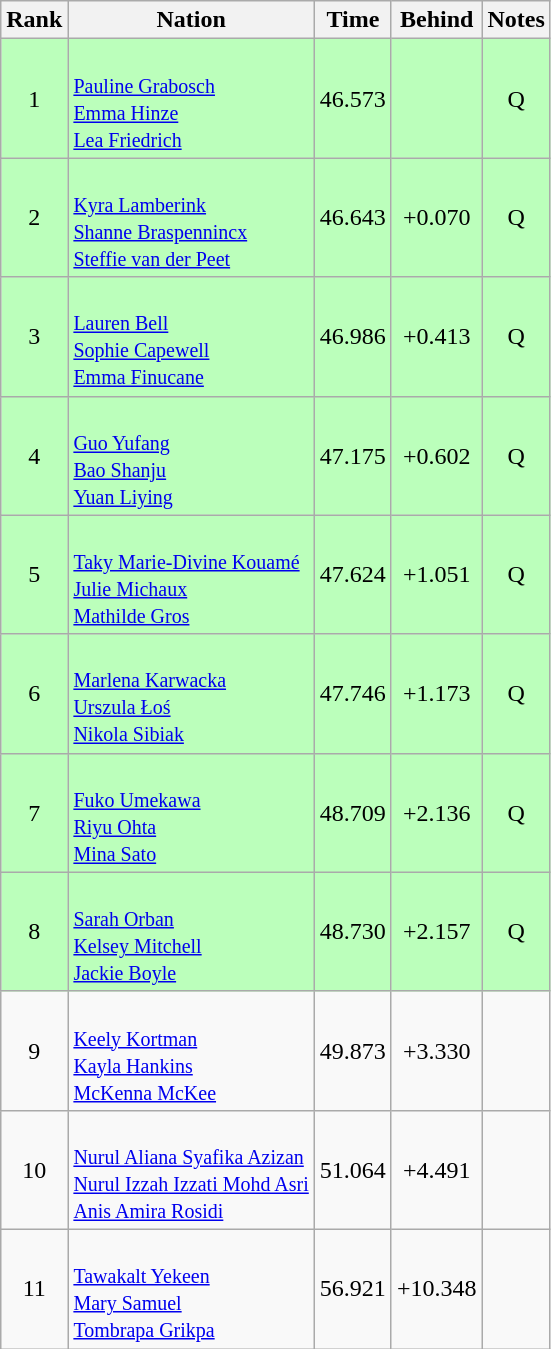<table class="wikitable sortable" style="text-align:center">
<tr>
<th>Rank</th>
<th>Nation</th>
<th>Time</th>
<th>Behind</th>
<th>Notes</th>
</tr>
<tr bgcolor=bbffbb>
<td>1</td>
<td align=left><br><small><a href='#'>Pauline Grabosch</a><br><a href='#'>Emma Hinze</a><br><a href='#'>Lea Friedrich</a></small></td>
<td>46.573</td>
<td></td>
<td>Q</td>
</tr>
<tr bgcolor=bbffbb>
<td>2</td>
<td align=left><br><small><a href='#'>Kyra Lamberink</a><br><a href='#'>Shanne Braspennincx</a><br><a href='#'>Steffie van der Peet</a></small></td>
<td>46.643</td>
<td>+0.070</td>
<td>Q</td>
</tr>
<tr bgcolor=bbffbb>
<td>3</td>
<td align=left><br><small><a href='#'>Lauren Bell</a><br><a href='#'>Sophie Capewell</a><br><a href='#'>Emma Finucane</a></small></td>
<td>46.986</td>
<td>+0.413</td>
<td>Q</td>
</tr>
<tr bgcolor=bbffbb>
<td>4</td>
<td align=left><br><small><a href='#'>Guo Yufang</a><br><a href='#'>Bao Shanju</a><br><a href='#'>Yuan Liying</a></small></td>
<td>47.175</td>
<td>+0.602</td>
<td>Q</td>
</tr>
<tr bgcolor=bbffbb>
<td>5</td>
<td align=left><br><small><a href='#'>Taky Marie-Divine Kouamé</a><br><a href='#'>Julie Michaux</a><br><a href='#'>Mathilde Gros</a></small></td>
<td>47.624</td>
<td>+1.051</td>
<td>Q</td>
</tr>
<tr bgcolor=bbffbb>
<td>6</td>
<td align=left><br><small><a href='#'>Marlena Karwacka</a><br><a href='#'>Urszula Łoś</a><br><a href='#'>Nikola Sibiak</a></small></td>
<td>47.746</td>
<td>+1.173</td>
<td>Q</td>
</tr>
<tr bgcolor=bbffbb>
<td>7</td>
<td align=left><br><small><a href='#'>Fuko Umekawa</a><br><a href='#'>Riyu Ohta</a><br><a href='#'>Mina Sato</a></small></td>
<td>48.709</td>
<td>+2.136</td>
<td>Q</td>
</tr>
<tr bgcolor=bbffbb>
<td>8</td>
<td align=left><br><small><a href='#'>Sarah Orban</a><br><a href='#'>Kelsey Mitchell</a><br><a href='#'>Jackie Boyle</a></small></td>
<td>48.730</td>
<td>+2.157</td>
<td>Q</td>
</tr>
<tr>
<td>9</td>
<td align=left><br><small><a href='#'>Keely Kortman</a><br><a href='#'>Kayla Hankins</a><br><a href='#'>McKenna McKee</a></small></td>
<td>49.873</td>
<td>+3.330</td>
<td></td>
</tr>
<tr>
<td>10</td>
<td align=left><br><small><a href='#'>Nurul Aliana Syafika Azizan</a><br><a href='#'>Nurul Izzah Izzati Mohd Asri</a><br><a href='#'>Anis Amira Rosidi</a></small></td>
<td>51.064</td>
<td>+4.491</td>
<td></td>
</tr>
<tr>
<td>11</td>
<td align=left><br><small><a href='#'>Tawakalt Yekeen</a><br><a href='#'>Mary Samuel</a><br><a href='#'>Tombrapa Grikpa</a></small></td>
<td>56.921</td>
<td>+10.348</td>
<td></td>
</tr>
</table>
